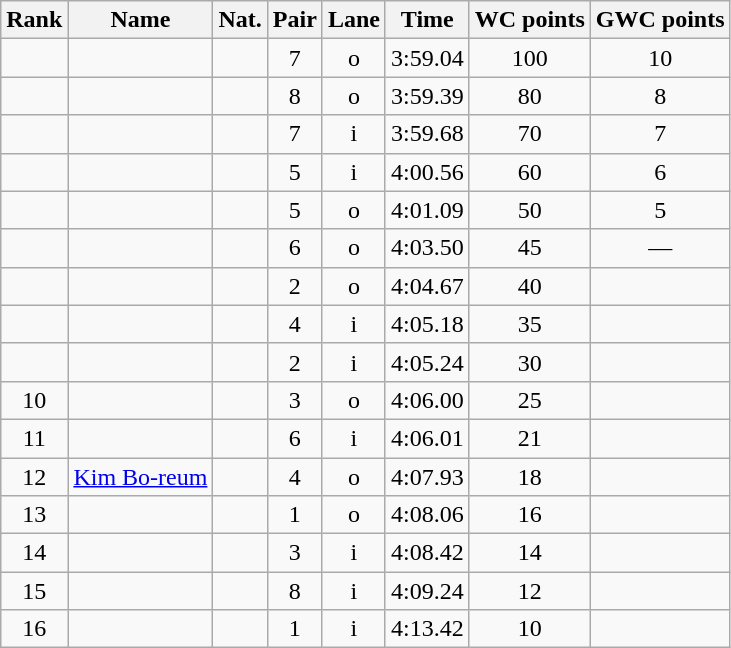<table class="wikitable sortable" style="text-align:center">
<tr>
<th>Rank</th>
<th>Name</th>
<th>Nat.</th>
<th>Pair</th>
<th>Lane</th>
<th>Time</th>
<th>WC points</th>
<th>GWC points</th>
</tr>
<tr>
<td></td>
<td align=left></td>
<td></td>
<td>7</td>
<td>o</td>
<td>3:59.04</td>
<td>100</td>
<td>10</td>
</tr>
<tr>
<td></td>
<td align=left></td>
<td></td>
<td>8</td>
<td>o</td>
<td>3:59.39</td>
<td>80</td>
<td>8</td>
</tr>
<tr>
<td></td>
<td align=left></td>
<td></td>
<td>7</td>
<td>i</td>
<td>3:59.68</td>
<td>70</td>
<td>7</td>
</tr>
<tr>
<td></td>
<td align=left></td>
<td></td>
<td>5</td>
<td>i</td>
<td>4:00.56</td>
<td>60</td>
<td>6</td>
</tr>
<tr>
<td></td>
<td align=left></td>
<td></td>
<td>5</td>
<td>o</td>
<td>4:01.09</td>
<td>50</td>
<td>5</td>
</tr>
<tr>
<td></td>
<td align=left></td>
<td></td>
<td>6</td>
<td>o</td>
<td>4:03.50</td>
<td>45</td>
<td>—</td>
</tr>
<tr>
<td></td>
<td align=left></td>
<td></td>
<td>2</td>
<td>o</td>
<td>4:04.67</td>
<td>40</td>
<td></td>
</tr>
<tr>
<td></td>
<td align=left></td>
<td></td>
<td>4</td>
<td>i</td>
<td>4:05.18</td>
<td>35</td>
<td></td>
</tr>
<tr>
<td></td>
<td align=left></td>
<td></td>
<td>2</td>
<td>i</td>
<td>4:05.24</td>
<td>30</td>
<td></td>
</tr>
<tr>
<td>10</td>
<td align=left></td>
<td></td>
<td>3</td>
<td>o</td>
<td>4:06.00</td>
<td>25</td>
<td></td>
</tr>
<tr>
<td>11</td>
<td align=left></td>
<td></td>
<td>6</td>
<td>i</td>
<td>4:06.01</td>
<td>21</td>
<td></td>
</tr>
<tr>
<td>12</td>
<td align=left><a href='#'>Kim Bo-reum</a></td>
<td></td>
<td>4</td>
<td>o</td>
<td>4:07.93</td>
<td>18</td>
<td></td>
</tr>
<tr>
<td>13</td>
<td align=left></td>
<td></td>
<td>1</td>
<td>o</td>
<td>4:08.06</td>
<td>16</td>
<td></td>
</tr>
<tr>
<td>14</td>
<td align=left></td>
<td></td>
<td>3</td>
<td>i</td>
<td>4:08.42</td>
<td>14</td>
<td></td>
</tr>
<tr>
<td>15</td>
<td align=left></td>
<td></td>
<td>8</td>
<td>i</td>
<td>4:09.24</td>
<td>12</td>
<td></td>
</tr>
<tr>
<td>16</td>
<td align=left></td>
<td></td>
<td>1</td>
<td>i</td>
<td>4:13.42</td>
<td>10</td>
<td></td>
</tr>
</table>
